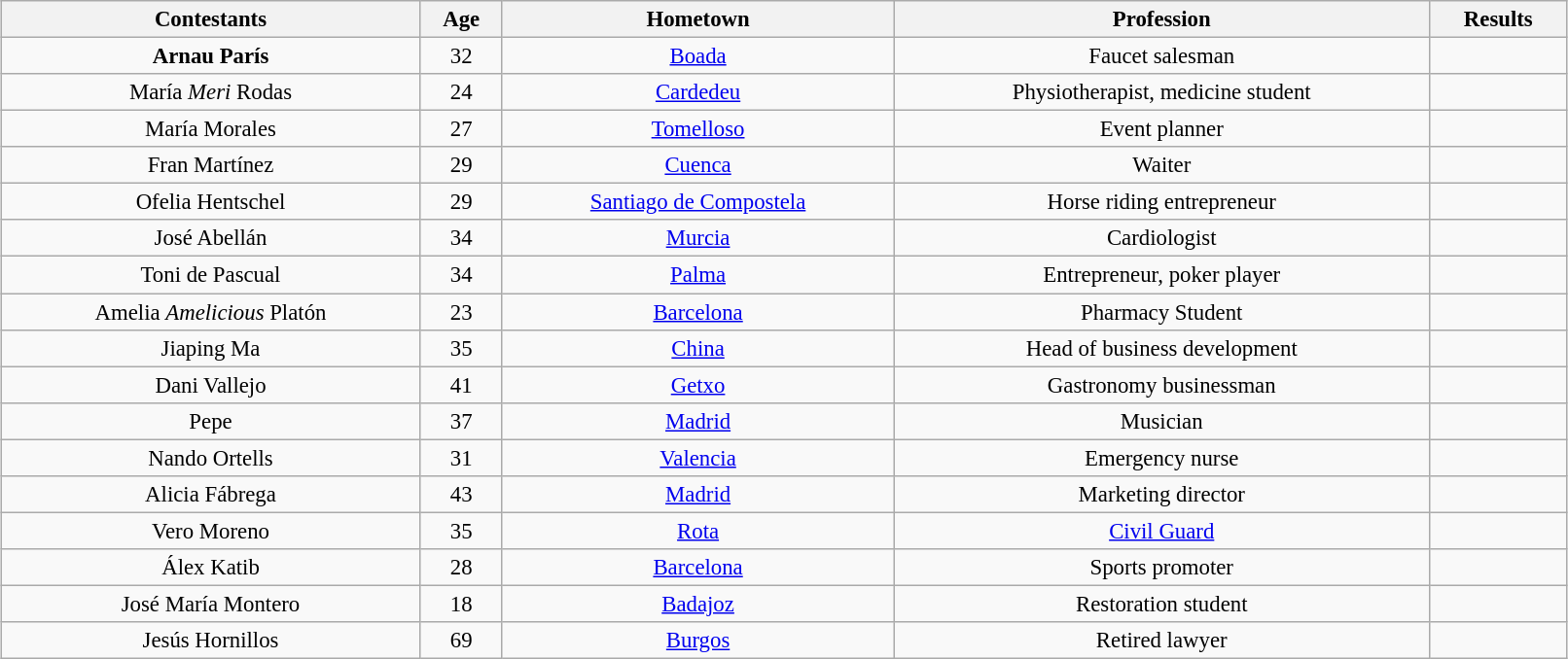<table class="wikitable sortable" style="margin:auto; text-align:center; width:85%; font-size:95%">
<tr>
<th>Contestants</th>
<th>Age</th>
<th>Hometown</th>
<th>Profession</th>
<th>Results</th>
</tr>
<tr>
<td><strong>Arnau París</strong></td>
<td>32</td>
<td><a href='#'>Boada</a></td>
<td>Faucet salesman</td>
<td></td>
</tr>
<tr>
<td>María <em>Meri</em> Rodas</td>
<td>24</td>
<td><a href='#'>Cardedeu</a></td>
<td>Physiotherapist, medicine student</td>
<td></td>
</tr>
<tr>
<td>María Morales</td>
<td>27</td>
<td><a href='#'>Tomelloso</a></td>
<td>Event planner</td>
<td></td>
</tr>
<tr>
<td>Fran Martínez</td>
<td>29</td>
<td><a href='#'>Cuenca</a></td>
<td>Waiter</td>
<td></td>
</tr>
<tr>
<td>Ofelia Hentschel</td>
<td>29</td>
<td><a href='#'>Santiago de Compostela</a></td>
<td>Horse riding entrepreneur</td>
<td></td>
</tr>
<tr>
<td>José Abellán</td>
<td>34</td>
<td><a href='#'>Murcia</a></td>
<td>Cardiologist</td>
<td></td>
</tr>
<tr>
<td>Toni de Pascual</td>
<td>34</td>
<td><a href='#'>Palma</a></td>
<td>Entrepreneur, poker player</td>
<td></td>
</tr>
<tr>
<td>Amelia <em>Amelicious</em> Platón</td>
<td>23</td>
<td><a href='#'>Barcelona</a></td>
<td>Pharmacy Student</td>
<td></td>
</tr>
<tr>
<td>Jiaping Ma</td>
<td>35</td>
<td><a href='#'>China</a></td>
<td>Head of business development</td>
<td></td>
</tr>
<tr>
<td>Dani Vallejo</td>
<td>41</td>
<td><a href='#'>Getxo</a></td>
<td>Gastronomy businessman</td>
<td></td>
</tr>
<tr>
<td>Pepe</td>
<td>37</td>
<td><a href='#'>Madrid</a></td>
<td>Musician</td>
<td></td>
</tr>
<tr>
<td>Nando Ortells</td>
<td>31</td>
<td><a href='#'>Valencia</a></td>
<td>Emergency nurse</td>
<td></td>
</tr>
<tr>
<td>Alicia Fábrega</td>
<td>43</td>
<td><a href='#'>Madrid</a></td>
<td>Marketing director</td>
<td></td>
</tr>
<tr>
<td>Vero Moreno</td>
<td>35</td>
<td><a href='#'>Rota</a></td>
<td><a href='#'>Civil Guard</a></td>
<td></td>
</tr>
<tr>
<td>Álex Katib</td>
<td>28</td>
<td><a href='#'>Barcelona</a></td>
<td>Sports promoter</td>
<td></td>
</tr>
<tr>
<td>José María Montero</td>
<td>18</td>
<td><a href='#'>Badajoz</a></td>
<td>Restoration student</td>
<td></td>
</tr>
<tr>
<td>Jesús Hornillos</td>
<td>69</td>
<td><a href='#'>Burgos</a></td>
<td>Retired lawyer</td>
<td></td>
</tr>
</table>
